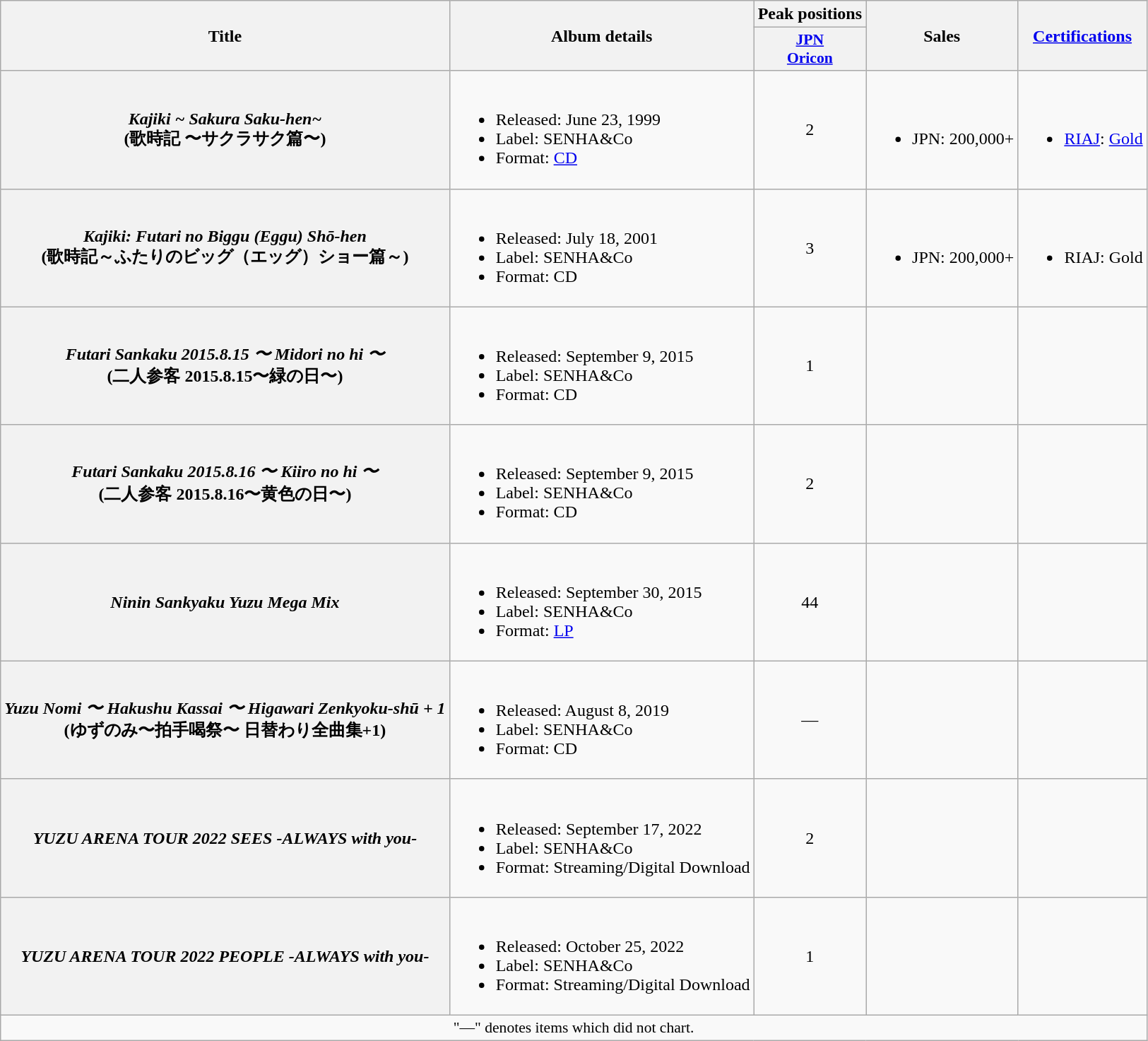<table class="wikitable plainrowheaders">
<tr>
<th scope="col" rowspan="2">Title</th>
<th scope="col" rowspan="2">Album details</th>
<th scope="col" colspan="1">Peak positions</th>
<th scope="col" rowspan="2">Sales</th>
<th scope="col" rowspan="2"><a href='#'>Certifications</a></th>
</tr>
<tr>
<th scope="col" style="font-size:90%;"><a href='#'>JPN<br>Oricon</a><br></th>
</tr>
<tr>
<th scope="row"><em>Kajiki ~ Sakura Saku-hen~</em><br>(歌時記 〜サクラサク篇〜)</th>
<td><br><ul><li>Released: June 23, 1999</li><li>Label: SENHA&Co</li><li>Format: <a href='#'>CD</a></li></ul></td>
<td align="center">2</td>
<td><br><ul><li>JPN: 200,000+</li></ul></td>
<td><br><ul><li><a href='#'>RIAJ</a>: <a href='#'>Gold</a></li></ul></td>
</tr>
<tr>
<th scope="row"><em>Kajiki: Futari no Biggu (Eggu) Shō-hen</em><br>(歌時記～ふたりのビッグ（エッグ）ショー篇～)</th>
<td><br><ul><li>Released: July 18, 2001</li><li>Label: SENHA&Co</li><li>Format: CD</li></ul></td>
<td align="center">3</td>
<td><br><ul><li>JPN: 200,000+</li></ul></td>
<td><br><ul><li>RIAJ: Gold</li></ul></td>
</tr>
<tr>
<th scope="row"><em>Futari Sankaku 2015.8.15 〜 Midori no hi 〜</em><br>(二人参客 2015.8.15〜緑の日〜)</th>
<td><br><ul><li>Released: September 9, 2015</li><li>Label: SENHA&Co</li><li>Format: CD</li></ul></td>
<td align="center">1</td>
<td></td>
<td></td>
</tr>
<tr>
<th scope="row"><em>Futari Sankaku 2015.8.16 〜 Kiiro no hi 〜</em><br>(二人参客 2015.8.16〜黄色の日〜)</th>
<td><br><ul><li>Released: September 9, 2015</li><li>Label: SENHA&Co</li><li>Format: CD</li></ul></td>
<td align="center">2</td>
<td></td>
<td></td>
</tr>
<tr>
<th scope="row"><em>Ninin Sankyaku Yuzu Mega Mix</em></th>
<td><br><ul><li>Released: September 30, 2015</li><li>Label: SENHA&Co</li><li>Format: <a href='#'>LP</a></li></ul></td>
<td align="center">44</td>
<td></td>
<td></td>
</tr>
<tr>
<th scope="row"><em>Yuzu Nomi 〜 Hakushu Kassai 〜 Higawari Zenkyoku-shū + 1</em><br>(ゆずのみ〜拍手喝祭〜 日替わり全曲集+1)</th>
<td><br><ul><li>Released: August 8, 2019</li><li>Label: SENHA&Co</li><li>Format: CD</li></ul></td>
<td align="center">—</td>
<td></td>
<td></td>
</tr>
<tr>
<th scope="row"><em>YUZU ARENA TOUR 2022 SEES -ALWAYS with you-</em></th>
<td><br><ul><li>Released: September 17, 2022</li><li>Label: SENHA&Co</li><li>Format: Streaming/Digital Download</li></ul></td>
<td align="center">2</td>
<td></td>
<td></td>
</tr>
<tr>
<th scope="row"><em>YUZU ARENA TOUR 2022 PEOPLE -ALWAYS with you-</em></th>
<td><br><ul><li>Released: October 25, 2022</li><li>Label: SENHA&Co</li><li>Format: Streaming/Digital Download</li></ul></td>
<td align="center">1</td>
<td></td>
<td></td>
</tr>
<tr>
<td colspan="12" align="center" style="font-size:90%;">"—" denotes items which did not chart.</td>
</tr>
</table>
